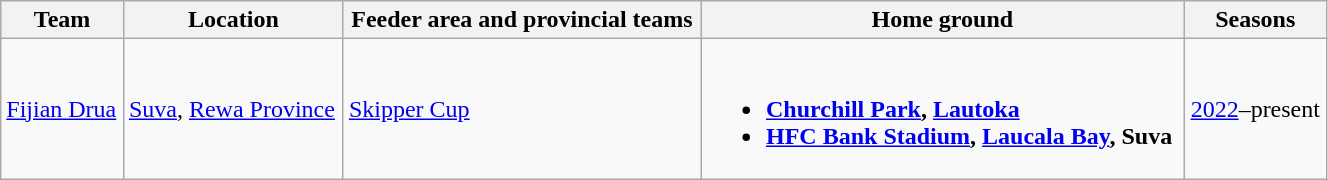<table class="wikitable" style="width:70%;">
<tr>
<th>Team</th>
<th>Location</th>
<th>Feeder area and provincial teams</th>
<th>Home ground</th>
<th>Seasons</th>
</tr>
<tr>
<td><a href='#'>Fijian Drua</a></td>
<td><a href='#'>Suva</a>, <a href='#'>Rewa Province</a></td>
<td><a href='#'>Skipper Cup</a></td>
<td><br><ul><li><strong><a href='#'>Churchill Park</a>, <a href='#'>Lautoka</a></strong></li><li><strong><a href='#'>HFC Bank Stadium</a>, <a href='#'>Laucala Bay</a>, Suva</strong></li></ul></td>
<td align=center><a href='#'>2022</a>–present</td>
</tr>
</table>
